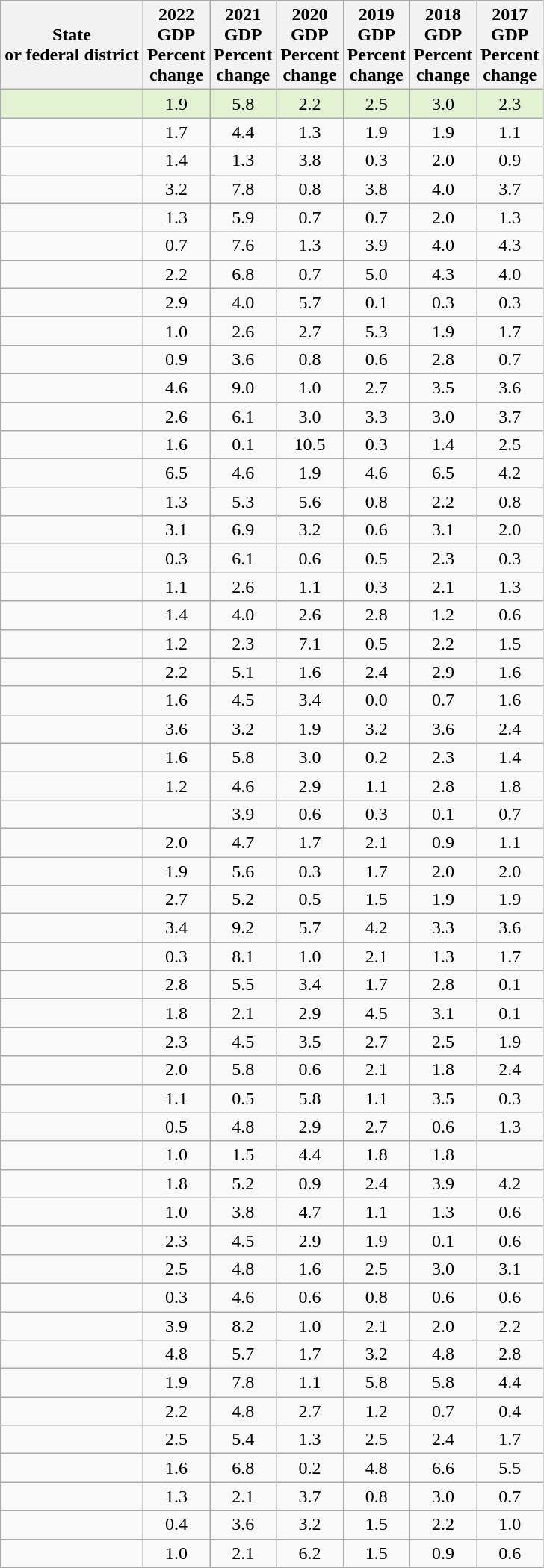<table class="wikitable sortable">
<tr>
<th>State<br> or federal district</th>
<th>2022<br>GDP<br>Percent<br>change</th>
<th>2021<br>GDP<br>Percent<br>change</th>
<th>2020<br>GDP<br>Percent<br>change</th>
<th>2019<br>GDP<br>Percent<br>change</th>
<th>2018<br>GDP<br>Percent<br>change</th>
<th>2017<br>GDP<br>Percent<br>change</th>
</tr>
<tr align="right" bgcolor="#E2F2D2">
<td align="left"></td>
<td align="center"> 1.9</td>
<td align="center"> 5.8</td>
<td align="center"> 2.2</td>
<td align="center"> 2.5</td>
<td align="center"> 3.0</td>
<td align="center"> 2.3</td>
</tr>
<tr align="right">
<td align="left"></td>
<td align="center"> 1.7</td>
<td align="center"> 4.4</td>
<td align="center"> 1.3</td>
<td align="center"> 1.9</td>
<td align="center"> 1.9</td>
<td align="center"> 1.1</td>
</tr>
<tr align="right">
<td align="left"></td>
<td align="center"> 1.4</td>
<td align="center"> 1.3</td>
<td align="center"> 3.8</td>
<td align="center"> 0.3</td>
<td align="center"> 2.0</td>
<td align="center"> 0.9</td>
</tr>
<tr align="right">
<td align="left"></td>
<td align="center"> 3.2</td>
<td align="center"> 7.8</td>
<td align="center"> 0.8</td>
<td align="center"> 3.8</td>
<td align="center"> 4.0</td>
<td align="center"> 3.7</td>
</tr>
<tr align="right">
<td align="left"></td>
<td align="center"> 1.3</td>
<td align="center"> 5.9</td>
<td align="center"> 0.7</td>
<td align="center"> 0.7</td>
<td align="center"> 2.0</td>
<td align="center"> 1.3</td>
</tr>
<tr align="right">
<td align="left"></td>
<td align="center"> 0.7</td>
<td align="center"> 7.6</td>
<td align="center"> 1.3</td>
<td align="center"> 3.9</td>
<td align="center"> 4.0</td>
<td align="center"> 4.3</td>
</tr>
<tr align="right">
<td align="left"></td>
<td align="center"> 2.2</td>
<td align="center"> 6.8</td>
<td align="center"> 0.7</td>
<td align="center"> 5.0</td>
<td align="center"> 4.3</td>
<td align="center"> 4.0</td>
</tr>
<tr align="right">
<td align="left"></td>
<td align="center"> 2.9</td>
<td align="center"> 4.0</td>
<td align="center"> 5.7</td>
<td align="center"> 0.1</td>
<td align="center"> 0.3</td>
<td align="center"> 0.3</td>
</tr>
<tr align="right">
<td align="left"></td>
<td align="center"> 1.0</td>
<td align="center"> 2.6</td>
<td align="center"> 2.7</td>
<td align="center"> 5.3</td>
<td align="center"> 1.9</td>
<td align="center"> 1.7</td>
</tr>
<tr>
<td></td>
<td align="center"> 0.9</td>
<td align="center"> 3.6</td>
<td align="center"> 0.8</td>
<td align="center"> 0.6</td>
<td align="center"> 2.8</td>
<td align="center"> 0.7</td>
</tr>
<tr align="right">
<td align="left"></td>
<td align="center"> 4.6</td>
<td align="center"> 9.0</td>
<td align="center"> 1.0</td>
<td align="center"> 2.7</td>
<td align="center"> 3.5</td>
<td align="center"> 3.6</td>
</tr>
<tr align="right">
<td align="left"></td>
<td align="center"> 2.6</td>
<td align="center"> 6.1</td>
<td align="center"> 3.0</td>
<td align="center"> 3.3</td>
<td align="center"> 3.0</td>
<td align="center"> 3.7</td>
</tr>
<tr align="right">
<td align="left"></td>
<td align="center"> 1.6</td>
<td align="center"> 0.1</td>
<td align="center"> 10.5</td>
<td align="center"> 0.3</td>
<td align="center"> 1.4</td>
<td align="center"> 2.5</td>
</tr>
<tr align="right">
<td align="left"></td>
<td align="center"> 6.5</td>
<td align="center"> 4.6</td>
<td align="center"> 1.9</td>
<td align="center"> 4.6</td>
<td align="center"> 6.5</td>
<td align="center"> 4.2</td>
</tr>
<tr align="right">
<td align="left"></td>
<td align="center"> 1.3</td>
<td align="center"> 5.3</td>
<td align="center"> 5.6</td>
<td align="center"> 0.8</td>
<td align="center"> 2.2</td>
<td align="center"> 0.8</td>
</tr>
<tr align="right">
<td align="left"></td>
<td align="center"> 3.1</td>
<td align="center"> 6.9</td>
<td align="center"> 3.2</td>
<td align="center"> 0.6</td>
<td align="center"> 3.1</td>
<td align="center"> 2.0</td>
</tr>
<tr align="right">
<td align="left"></td>
<td align="center"> 0.3</td>
<td align="center"> 6.1</td>
<td align="center"> 0.6</td>
<td align="center"> 0.5</td>
<td align="center"> 2.3</td>
<td align="center"> 0.3</td>
</tr>
<tr align="right">
<td align="left"></td>
<td align="center"> 1.1</td>
<td align="center"> 2.6</td>
<td align="center"> 1.1</td>
<td align="center"> 0.3</td>
<td align="center"> 2.1</td>
<td align="center"> 1.3</td>
</tr>
<tr align="right">
<td align="left"></td>
<td align="center"> 1.4</td>
<td align="center"> 4.0</td>
<td align="center"> 2.6</td>
<td align="center"> 2.8</td>
<td align="center"> 1.2</td>
<td align="center"> 0.6</td>
</tr>
<tr align="right">
<td align="left"></td>
<td align="center"> 1.2</td>
<td align="center"> 2.3</td>
<td align="center"> 7.1</td>
<td align="center"> 0.5</td>
<td align="center"> 2.2</td>
<td align="center"> 1.5</td>
</tr>
<tr align="right">
<td align="left"></td>
<td align="center"> 2.2</td>
<td align="center"> 5.1</td>
<td align="center"> 1.6</td>
<td align="center"> 2.4</td>
<td align="center"> 2.9</td>
<td align="center"> 1.6</td>
</tr>
<tr align="right">
<td align="left"></td>
<td align="center"> 1.6</td>
<td align="center"> 4.5</td>
<td align="center"> 3.4</td>
<td align="center">0.0</td>
<td align="center"> 0.7</td>
<td align="center"> 1.6</td>
</tr>
<tr align="right">
<td align="left"></td>
<td align="center"> 3.6</td>
<td align="center"> 3.2</td>
<td align="center"> 1.9</td>
<td align="center"> 3.2</td>
<td align="center"> 3.6</td>
<td align="center"> 2.4</td>
</tr>
<tr align="right">
<td align="left"></td>
<td align="center"> 1.6</td>
<td align="center"> 5.8</td>
<td align="center"> 3.0</td>
<td align="center"> 0.2</td>
<td align="center"> 2.3</td>
<td align="center"> 1.4</td>
</tr>
<tr align="right">
<td align="left"></td>
<td align="center"> 1.2</td>
<td align="center"> 4.6</td>
<td align="center"> 2.9</td>
<td align="center"> 1.1</td>
<td align="center"> 2.8</td>
<td align="center"> 1.8</td>
</tr>
<tr align="right">
<td align="left"></td>
<td align="center"></td>
<td align="center"> 3.9</td>
<td align="center"> 0.6</td>
<td align="center"> 0.3</td>
<td align="center"> 0.1</td>
<td align="center"> 0.7</td>
</tr>
<tr align="right">
<td align="left"></td>
<td align="center"> 2.0</td>
<td align="center"> 4.7</td>
<td align="center"> 1.7</td>
<td align="center"> 2.1</td>
<td align="center"> 0.9</td>
<td align="center"> 1.1</td>
</tr>
<tr align="right">
<td align="left"></td>
<td align="center"> 1.9</td>
<td align="center"> 5.6</td>
<td align="center"> 0.3</td>
<td align="center"> 1.7</td>
<td align="center"> 2.0</td>
<td align="center"> 2.0</td>
</tr>
<tr align="right">
<td align="left"></td>
<td align="center"> 2.7</td>
<td align="center"> 5.2</td>
<td align="center"> 0.5</td>
<td align="center"> 1.5</td>
<td align="center"> 1.9</td>
<td align="center"> 1.9</td>
</tr>
<tr align="right">
<td align="left"></td>
<td align="center"> 3.4</td>
<td align="center"> 9.2</td>
<td align="center"> 5.7</td>
<td align="center"> 4.2</td>
<td align="center"> 3.3</td>
<td align="center"> 3.6</td>
</tr>
<tr align="right">
<td align="left"></td>
<td align="center"> 0.3</td>
<td align="center"> 8.1</td>
<td align="center"> 1.0</td>
<td align="center"> 2.1</td>
<td align="center"> 1.3</td>
<td align="center"> 1.7</td>
</tr>
<tr align="right">
<td align="left"></td>
<td align="center"> 2.8</td>
<td align="center"> 5.5</td>
<td align="center"> 3.4</td>
<td align="center"> 1.7</td>
<td align="center"> 2.8</td>
<td align="center"> 0.1</td>
</tr>
<tr align="right">
<td align="left"></td>
<td align="center"> 1.8</td>
<td align="center"> 2.1</td>
<td align="center"> 2.9</td>
<td align="center"> 4.5</td>
<td align="center"> 3.1</td>
<td align="center"> 0.1</td>
</tr>
<tr align="right">
<td align="left"></td>
<td align="center"> 2.3</td>
<td align="center"> 4.5</td>
<td align="center"> 3.5</td>
<td align="center"> 2.7</td>
<td align="center"> 2.5</td>
<td align="center"> 1.9</td>
</tr>
<tr align="right">
<td align="left"></td>
<td align="center"> 2.0</td>
<td align="center"> 5.8</td>
<td align="center"> 0.6</td>
<td align="center"> 2.1</td>
<td align="center"> 1.8</td>
<td align="center"> 2.4</td>
</tr>
<tr align="right">
<td align="left"></td>
<td align="center"> 1.1</td>
<td align="center"> 0.5</td>
<td align="center"> 5.8</td>
<td align="center"> 1.1</td>
<td align="center"> 3.5</td>
<td align="center"> 0.3</td>
</tr>
<tr align="right">
<td align="left"></td>
<td align="center"> 0.5</td>
<td align="center"> 4.8</td>
<td align="center"> 2.9</td>
<td align="center"> 2.7</td>
<td align="center"> 0.6</td>
<td align="center"> 1.3</td>
</tr>
<tr align="right">
<td align="left"></td>
<td align="center"> 1.0</td>
<td align="center"> 1.5</td>
<td align="center"> 4.4</td>
<td align="center"> 1.8</td>
<td align="center"> 1.8</td>
<td align="center"></td>
</tr>
<tr align="right">
<td align="left"></td>
<td align="center"> 1.8</td>
<td align="center"> 5.2</td>
<td align="center"> 0.9</td>
<td align="center"> 2.4</td>
<td align="center"> 3.9</td>
<td align="center"> 4.2</td>
</tr>
<tr align="right">
<td align="left"></td>
<td align="center"> 1.0</td>
<td align="center"> 3.8</td>
<td align="center"> 4.7</td>
<td align="center"> 1.1</td>
<td align="center"> 1.3</td>
<td align="center"> 0.6</td>
</tr>
<tr align="right">
<td align="left"></td>
<td align="center"> 2.3</td>
<td align="center"> 4.5</td>
<td align="center"> 2.9</td>
<td align="center"> 1.9</td>
<td align="center"> 0.1</td>
<td align="center"> 0.6</td>
</tr>
<tr align="right">
<td align="left"></td>
<td align="center"> 2.5</td>
<td align="center"> 4.8</td>
<td align="center"> 1.6</td>
<td align="center"> 2.5</td>
<td align="center"> 3.0</td>
<td align="center"> 3.1</td>
</tr>
<tr align="right">
<td align="left"></td>
<td align="center"> 0.3</td>
<td align="center"> 4.6</td>
<td align="center"> 0.6</td>
<td align="center"> 0.8</td>
<td align="center"> 0.6</td>
<td align="center"> 0.6</td>
</tr>
<tr align="right">
<td align="left"></td>
<td align="center"> 3.9</td>
<td align="center"> 8.2</td>
<td align="center"> 1.0</td>
<td align="center"> 2.1</td>
<td align="center"> 2.0</td>
<td align="center"> 2.2</td>
</tr>
<tr align="right">
<td align="left"></td>
<td align="center"> 4.8</td>
<td align="center"> 5.7</td>
<td align="center"> 1.7</td>
<td align="center"> 3.2</td>
<td align="center"> 4.8</td>
<td align="center"> 2.8</td>
</tr>
<tr align="right">
<td align="left"></td>
<td align="center"> 1.9</td>
<td align="center"> 7.8</td>
<td align="center"> 1.1</td>
<td align="center"> 5.8</td>
<td align="center"> 5.8</td>
<td align="center"> 4.4</td>
</tr>
<tr align="right">
<td align="left"></td>
<td align="center"> 2.2</td>
<td align="center"> 4.8</td>
<td align="center"> 2.7</td>
<td align="center"> 1.2</td>
<td align="center"> 0.7</td>
<td align="center"> 0.4</td>
</tr>
<tr align="right">
<td align="left"></td>
<td align="center"> 2.5</td>
<td align="center"> 5.4</td>
<td align="center"> 1.3</td>
<td align="center"> 2.5</td>
<td align="center"> 2.4</td>
<td align="center"> 1.7</td>
</tr>
<tr align="right">
<td align="left"></td>
<td align="center"> 1.6</td>
<td align="center"> 6.8</td>
<td align="center"> 0.2</td>
<td align="center"> 4.8</td>
<td align="center"> 6.6</td>
<td align="center"> 5.5</td>
</tr>
<tr align="right">
<td align="left"></td>
<td align="center"> 1.3</td>
<td align="center"> 2.1</td>
<td align="center"> 3.7</td>
<td align="center"> 0.8</td>
<td align="center"> 3.0</td>
<td align="center"> 0.7</td>
</tr>
<tr align="right">
<td align="left"></td>
<td align="center"> 0.4</td>
<td align="center"> 3.6</td>
<td align="center"> 3.2</td>
<td align="center"> 1.5</td>
<td align="center"> 2.2</td>
<td align="center"> 1.0</td>
</tr>
<tr align="right">
<td align="left"></td>
<td align="center"> 1.0</td>
<td align="center"> 2.1</td>
<td align="center"> 6.2</td>
<td align="center"> 1.5</td>
<td align="center"> 0.9</td>
<td align="center"> 0.6</td>
</tr>
<tr>
</tr>
</table>
